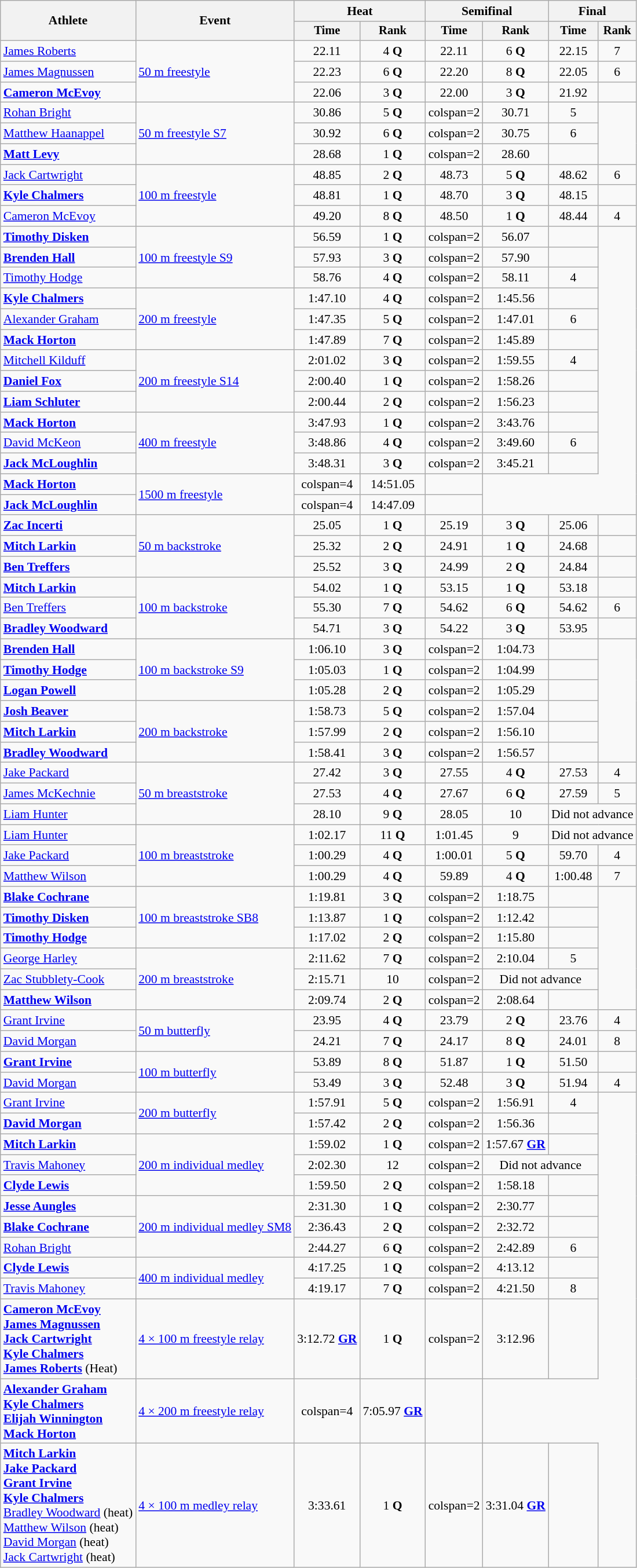<table class=wikitable style=font-size:90%;text-align:center>
<tr>
<th rowspan=2>Athlete</th>
<th rowspan=2>Event</th>
<th colspan=2>Heat</th>
<th colspan=2>Semifinal</th>
<th colspan=2>Final</th>
</tr>
<tr style=font-size:95%>
<th>Time</th>
<th>Rank</th>
<th>Time</th>
<th>Rank</th>
<th>Time</th>
<th>Rank</th>
</tr>
<tr>
<td align=left><a href='#'>James Roberts</a></td>
<td align=left rowspan=3><a href='#'>50 m freestyle</a></td>
<td>22.11</td>
<td>4 <strong>Q</strong></td>
<td>22.11</td>
<td>6 <strong>Q</strong></td>
<td>22.15</td>
<td>7</td>
</tr>
<tr>
<td align=left><a href='#'>James Magnussen</a></td>
<td>22.23</td>
<td>6 <strong>Q</strong></td>
<td>22.20</td>
<td>8 <strong>Q</strong></td>
<td>22.05</td>
<td>6</td>
</tr>
<tr>
<td align=left><strong><a href='#'>Cameron McEvoy</a></strong></td>
<td>22.06</td>
<td>3 <strong>Q</strong></td>
<td>22.00</td>
<td>3 <strong>Q</strong></td>
<td>21.92</td>
<td></td>
</tr>
<tr>
<td align=left><a href='#'>Rohan Bright</a></td>
<td align=left rowspan=3><a href='#'>50 m freestyle S7</a></td>
<td>30.86</td>
<td>5 <strong>Q</strong></td>
<td>colspan=2 </td>
<td>30.71</td>
<td>5</td>
</tr>
<tr>
<td align=left><a href='#'>Matthew Haanappel</a></td>
<td>30.92</td>
<td>6 <strong>Q</strong></td>
<td>colspan=2 </td>
<td>30.75</td>
<td>6</td>
</tr>
<tr>
<td align=left><strong><a href='#'>Matt Levy</a></strong></td>
<td>28.68</td>
<td>1  <strong>Q</strong></td>
<td>colspan=2 </td>
<td>28.60</td>
<td></td>
</tr>
<tr>
<td align=left><a href='#'>Jack Cartwright</a></td>
<td align=left rowspan=3><a href='#'>100 m freestyle</a></td>
<td>48.85</td>
<td>2 <strong>Q</strong></td>
<td>48.73</td>
<td>5 <strong>Q</strong></td>
<td>48.62</td>
<td>6</td>
</tr>
<tr>
<td align=left><strong><a href='#'>Kyle Chalmers</a></strong></td>
<td>48.81</td>
<td>1 <strong>Q</strong></td>
<td>48.70</td>
<td>3 <strong>Q</strong></td>
<td>48.15</td>
<td></td>
</tr>
<tr>
<td align=left><a href='#'>Cameron McEvoy</a></td>
<td>49.20</td>
<td>8 <strong>Q</strong></td>
<td>48.50</td>
<td>1 <strong>Q</strong></td>
<td>48.44</td>
<td>4</td>
</tr>
<tr>
<td align=left><strong><a href='#'>Timothy Disken</a></strong></td>
<td align=left rowspan=3><a href='#'>100 m freestyle S9</a></td>
<td>56.59</td>
<td>1 <strong>Q</strong></td>
<td>colspan=2 </td>
<td>56.07</td>
<td></td>
</tr>
<tr>
<td align=left><strong><a href='#'>Brenden Hall</a></strong></td>
<td>57.93</td>
<td>3 <strong>Q</strong></td>
<td>colspan=2 </td>
<td>57.90</td>
<td></td>
</tr>
<tr>
<td align=left><a href='#'>Timothy Hodge</a></td>
<td>58.76</td>
<td>4 <strong>Q</strong></td>
<td>colspan=2 </td>
<td>58.11</td>
<td>4</td>
</tr>
<tr>
<td align=left><strong><a href='#'>Kyle Chalmers</a></strong></td>
<td align=left rowspan=3><a href='#'>200 m freestyle</a></td>
<td>1:47.10</td>
<td>4 <strong>Q</strong></td>
<td>colspan=2 </td>
<td>1:45.56</td>
<td></td>
</tr>
<tr>
<td align=left><a href='#'>Alexander Graham</a></td>
<td>1:47.35</td>
<td>5 <strong>Q</strong></td>
<td>colspan=2 </td>
<td>1:47.01</td>
<td>6</td>
</tr>
<tr>
<td align=left><strong><a href='#'>Mack Horton</a></strong></td>
<td>1:47.89</td>
<td>7 <strong>Q</strong></td>
<td>colspan=2 </td>
<td>1:45.89</td>
<td></td>
</tr>
<tr>
<td align=left><a href='#'>Mitchell Kilduff</a></td>
<td align=left rowspan=3><a href='#'>200 m freestyle S14</a></td>
<td>2:01.02</td>
<td>3 <strong>Q</strong></td>
<td>colspan=2 </td>
<td>1:59.55</td>
<td>4</td>
</tr>
<tr>
<td align=left><strong><a href='#'>Daniel Fox</a></strong></td>
<td>2:00.40</td>
<td>1 <strong>Q</strong></td>
<td>colspan=2 </td>
<td>1:58.26</td>
<td></td>
</tr>
<tr>
<td align=left><strong><a href='#'>Liam Schluter</a></strong></td>
<td>2:00.44</td>
<td>2 <strong>Q</strong></td>
<td>colspan=2 </td>
<td>1:56.23</td>
<td></td>
</tr>
<tr>
<td align=left><strong><a href='#'>Mack Horton</a></strong></td>
<td align=left rowspan=3><a href='#'>400 m freestyle</a></td>
<td>3:47.93</td>
<td>1 <strong>Q</strong></td>
<td>colspan=2 </td>
<td>3:43.76</td>
<td></td>
</tr>
<tr>
<td align=left><a href='#'>David McKeon</a></td>
<td>3:48.86</td>
<td>4 <strong>Q</strong></td>
<td>colspan=2 </td>
<td>3:49.60</td>
<td>6</td>
</tr>
<tr>
<td align=left><strong><a href='#'>Jack McLoughlin</a></strong></td>
<td>3:48.31</td>
<td>3 <strong>Q</strong></td>
<td>colspan=2 </td>
<td>3:45.21</td>
<td></td>
</tr>
<tr>
<td align=left><strong><a href='#'>Mack Horton</a></strong></td>
<td align=left rowspan=2><a href='#'>1500 m freestyle</a></td>
<td>colspan=4 </td>
<td>14:51.05</td>
<td></td>
</tr>
<tr>
<td align=left><strong><a href='#'>Jack McLoughlin</a></strong></td>
<td>colspan=4 </td>
<td>14:47.09</td>
<td></td>
</tr>
<tr>
<td align=left><strong><a href='#'>Zac Incerti</a></strong></td>
<td align=left rowspan=3><a href='#'>50 m backstroke</a></td>
<td>25.05</td>
<td>1 <strong>Q</strong></td>
<td>25.19</td>
<td>3 <strong>Q</strong></td>
<td>25.06</td>
<td></td>
</tr>
<tr>
<td align=left><strong><a href='#'>Mitch Larkin</a></strong></td>
<td>25.32</td>
<td>2 <strong>Q</strong></td>
<td>24.91</td>
<td>1 <strong>Q</strong></td>
<td>24.68</td>
<td></td>
</tr>
<tr>
<td align=left><strong><a href='#'>Ben Treffers</a></strong></td>
<td>25.52</td>
<td>3 <strong>Q</strong></td>
<td>24.99</td>
<td>2 <strong>Q</strong></td>
<td>24.84</td>
<td></td>
</tr>
<tr>
<td align=left><strong><a href='#'>Mitch Larkin</a></strong></td>
<td align=left rowspan=3><a href='#'>100 m backstroke</a></td>
<td>54.02</td>
<td>1 <strong>Q</strong></td>
<td>53.15</td>
<td>1 <strong>Q</strong></td>
<td>53.18</td>
<td></td>
</tr>
<tr>
<td align=left><a href='#'>Ben Treffers</a></td>
<td>55.30</td>
<td>7 <strong>Q</strong></td>
<td>54.62</td>
<td>6 <strong>Q</strong></td>
<td>54.62</td>
<td>6</td>
</tr>
<tr>
<td align=left><strong><a href='#'>Bradley Woodward</a></strong></td>
<td>54.71</td>
<td>3 <strong>Q</strong></td>
<td>54.22</td>
<td>3 <strong>Q</strong></td>
<td>53.95</td>
<td></td>
</tr>
<tr>
<td align=left><strong><a href='#'>Brenden Hall</a></strong></td>
<td align=left rowspan=3><a href='#'>100 m backstroke S9</a></td>
<td>1:06.10</td>
<td>3 <strong>Q</strong></td>
<td>colspan=2 </td>
<td>1:04.73</td>
<td></td>
</tr>
<tr>
<td align=left><strong><a href='#'>Timothy Hodge</a></strong></td>
<td>1:05.03</td>
<td>1 <strong>Q</strong></td>
<td>colspan=2 </td>
<td>1:04.99</td>
<td></td>
</tr>
<tr>
<td align=left><strong><a href='#'>Logan Powell</a></strong></td>
<td>1:05.28</td>
<td>2 <strong>Q</strong></td>
<td>colspan=2 </td>
<td>1:05.29</td>
<td></td>
</tr>
<tr>
<td align=left><strong><a href='#'>Josh Beaver</a></strong></td>
<td align=left rowspan=3><a href='#'>200 m backstroke</a></td>
<td>1:58.73</td>
<td>5 <strong>Q</strong></td>
<td>colspan=2 </td>
<td>1:57.04</td>
<td></td>
</tr>
<tr>
<td align=left><strong><a href='#'>Mitch Larkin</a></strong></td>
<td>1:57.99</td>
<td>2 <strong>Q</strong></td>
<td>colspan=2 </td>
<td>1:56.10</td>
<td></td>
</tr>
<tr>
<td align=left><strong><a href='#'>Bradley Woodward</a></strong></td>
<td>1:58.41</td>
<td>3 <strong>Q</strong></td>
<td>colspan=2 </td>
<td>1:56.57</td>
<td></td>
</tr>
<tr>
<td align=left><a href='#'>Jake Packard</a></td>
<td align=left rowspan=3><a href='#'>50 m breaststroke</a></td>
<td>27.42</td>
<td>3 <strong>Q</strong></td>
<td>27.55</td>
<td>4 <strong>Q</strong></td>
<td>27.53</td>
<td>4</td>
</tr>
<tr>
<td align=left><a href='#'>James McKechnie</a></td>
<td>27.53</td>
<td>4 <strong>Q</strong></td>
<td>27.67</td>
<td>6 <strong>Q</strong></td>
<td>27.59</td>
<td>5</td>
</tr>
<tr>
<td align=left><a href='#'>Liam Hunter</a></td>
<td>28.10</td>
<td>9 <strong>Q</strong></td>
<td>28.05</td>
<td>10</td>
<td colspan=2>Did not advance</td>
</tr>
<tr>
<td align=left><a href='#'>Liam Hunter</a></td>
<td align=left rowspan=3><a href='#'>100 m breaststroke</a></td>
<td>1:02.17</td>
<td>11 <strong>Q</strong></td>
<td>1:01.45</td>
<td>9</td>
<td colspan=2>Did not advance</td>
</tr>
<tr>
<td align=left><a href='#'>Jake Packard</a></td>
<td>1:00.29</td>
<td>4 <strong>Q</strong></td>
<td>1:00.01</td>
<td>5 <strong>Q</strong></td>
<td>59.70</td>
<td>4</td>
</tr>
<tr>
<td align=left><a href='#'>Matthew Wilson</a></td>
<td>1:00.29</td>
<td>4 <strong>Q</strong></td>
<td>59.89</td>
<td>4 <strong>Q</strong></td>
<td>1:00.48</td>
<td>7</td>
</tr>
<tr>
<td align=left><strong><a href='#'>Blake Cochrane</a></strong></td>
<td align=left rowspan=3><a href='#'>100 m breaststroke SB8</a></td>
<td>1:19.81</td>
<td>3 <strong>Q</strong></td>
<td>colspan=2 </td>
<td>1:18.75</td>
<td></td>
</tr>
<tr>
<td align=left><strong><a href='#'>Timothy Disken</a></strong></td>
<td>1:13.87</td>
<td>1 <strong>Q</strong></td>
<td>colspan=2 </td>
<td>1:12.42</td>
<td></td>
</tr>
<tr>
<td align=left><strong><a href='#'>Timothy Hodge</a></strong></td>
<td>1:17.02</td>
<td>2 <strong>Q</strong></td>
<td>colspan=2 </td>
<td>1:15.80</td>
<td></td>
</tr>
<tr>
<td align=left><a href='#'>George Harley</a></td>
<td align=left rowspan=3><a href='#'>200 m breaststroke</a></td>
<td>2:11.62</td>
<td>7 <strong>Q</strong></td>
<td>colspan=2 </td>
<td>2:10.04</td>
<td>5</td>
</tr>
<tr>
<td align=left><a href='#'>Zac Stubblety-Cook</a></td>
<td>2:15.71</td>
<td>10</td>
<td>colspan=2 </td>
<td colspan=2>Did not advance</td>
</tr>
<tr>
<td align=left><strong><a href='#'>Matthew Wilson</a></strong></td>
<td>2:09.74</td>
<td>2 <strong>Q</strong></td>
<td>colspan=2 </td>
<td>2:08.64</td>
<td></td>
</tr>
<tr>
<td align=left><a href='#'>Grant Irvine</a></td>
<td align=left rowspan=2><a href='#'>50 m butterfly</a></td>
<td>23.95</td>
<td>4 <strong>Q</strong></td>
<td>23.79</td>
<td>2 <strong>Q</strong></td>
<td>23.76</td>
<td>4</td>
</tr>
<tr>
<td align=left><a href='#'>David Morgan</a></td>
<td>24.21</td>
<td>7 <strong>Q</strong></td>
<td>24.17</td>
<td>8 <strong>Q</strong></td>
<td>24.01</td>
<td>8</td>
</tr>
<tr>
<td align=left><strong><a href='#'>Grant Irvine</a></strong></td>
<td align=left rowspan=2><a href='#'>100 m butterfly</a></td>
<td>53.89</td>
<td>8 <strong>Q</strong></td>
<td>51.87</td>
<td>1 <strong>Q</strong></td>
<td>51.50</td>
<td></td>
</tr>
<tr>
<td align=left><a href='#'>David Morgan</a></td>
<td>53.49</td>
<td>3 <strong>Q</strong></td>
<td>52.48</td>
<td>3 <strong>Q</strong></td>
<td>51.94</td>
<td>4</td>
</tr>
<tr>
<td align=left><a href='#'>Grant Irvine</a></td>
<td align=left rowspan=2><a href='#'>200 m butterfly</a></td>
<td>1:57.91</td>
<td>5 <strong>Q</strong></td>
<td>colspan=2 </td>
<td>1:56.91</td>
<td>4</td>
</tr>
<tr>
<td align=left><strong><a href='#'>David Morgan</a></strong></td>
<td>1:57.42</td>
<td>2 <strong>Q</strong></td>
<td>colspan=2 </td>
<td>1:56.36</td>
<td></td>
</tr>
<tr>
<td align=left><strong><a href='#'>Mitch Larkin</a></strong></td>
<td align=left rowspan=3><a href='#'>200 m individual medley</a></td>
<td>1:59.02</td>
<td>1 <strong>Q</strong></td>
<td>colspan=2 </td>
<td>1:57.67 <a href='#'><strong>GR</strong></a></td>
<td></td>
</tr>
<tr>
<td align=left><a href='#'>Travis Mahoney</a></td>
<td>2:02.30</td>
<td>12</td>
<td>colspan=2 </td>
<td colspan=2>Did not advance</td>
</tr>
<tr>
<td align=left><strong><a href='#'>Clyde Lewis</a></strong></td>
<td>1:59.50</td>
<td>2 <strong>Q</strong></td>
<td>colspan=2 </td>
<td>1:58.18</td>
<td></td>
</tr>
<tr>
<td align=left><strong><a href='#'>Jesse Aungles</a></strong></td>
<td align=left rowspan=3><a href='#'>200 m individual medley SM8</a></td>
<td>2:31.30</td>
<td>1 <strong>Q</strong></td>
<td>colspan=2 </td>
<td>2:30.77</td>
<td></td>
</tr>
<tr>
<td align=left><strong><a href='#'>Blake Cochrane</a></strong></td>
<td>2:36.43</td>
<td>2 <strong>Q</strong></td>
<td>colspan=2 </td>
<td>2:32.72</td>
<td></td>
</tr>
<tr>
<td align=left><a href='#'>Rohan Bright</a></td>
<td>2:44.27</td>
<td>6 <strong>Q</strong></td>
<td>colspan=2 </td>
<td>2:42.89</td>
<td>6</td>
</tr>
<tr>
<td align=left><strong><a href='#'>Clyde Lewis</a></strong></td>
<td align=left rowspan=2><a href='#'>400 m individual medley</a></td>
<td>4:17.25</td>
<td>1 <strong>Q</strong></td>
<td>colspan=2 </td>
<td>4:13.12</td>
<td></td>
</tr>
<tr>
<td align=left><a href='#'>Travis Mahoney</a></td>
<td>4:19.17</td>
<td>7 <strong>Q</strong></td>
<td>colspan=2 </td>
<td>4:21.50</td>
<td>8</td>
</tr>
<tr>
<td align=left><strong><a href='#'>Cameron McEvoy</a></strong> <br> <strong><a href='#'>James Magnussen</a> </strong><br> <strong><a href='#'>Jack Cartwright</a></strong><br><strong><a href='#'>Kyle Chalmers</a></strong><br><strong><a href='#'>James Roberts</a> </strong>(Heat)</td>
<td align=left><a href='#'>4 × 100 m freestyle relay</a></td>
<td>3:12.72 <a href='#'><strong>GR</strong></a></td>
<td>1 <strong>Q</strong></td>
<td>colspan=2 </td>
<td>3:12.96</td>
<td></td>
</tr>
<tr>
<td align=left><strong><a href='#'>Alexander Graham</a></strong><br><strong><a href='#'>Kyle Chalmers</a></strong><br><strong><a href='#'>Elijah Winnington</a></strong> <br><strong><a href='#'>Mack Horton</a></strong></td>
<td align=left><a href='#'>4 × 200 m freestyle relay</a></td>
<td>colspan=4 </td>
<td>7:05.97 <a href='#'><strong>GR</strong></a></td>
<td></td>
</tr>
<tr>
<td align=left><strong><a href='#'>Mitch Larkin</a></strong> <br><strong> <a href='#'>Jake Packard</a></strong> <br><strong><a href='#'>Grant Irvine</a></strong> <br> <strong><a href='#'>Kyle Chalmers</a></strong><br> <a href='#'>Bradley Woodward</a> (heat) <br> <a href='#'>Matthew Wilson</a> (heat) <br> <a href='#'>David Morgan</a> (heat) <br> <a href='#'>Jack Cartwright</a> (heat)</td>
<td align=left><a href='#'>4 × 100 m medley relay</a></td>
<td>3:33.61</td>
<td>1 <strong>Q</strong></td>
<td>colspan=2 </td>
<td>3:31.04 <a href='#'><strong>GR</strong></a></td>
<td></td>
</tr>
</table>
